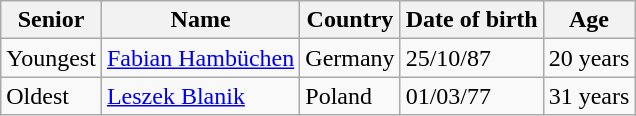<table class="wikitable">
<tr>
<th>Senior</th>
<th>Name</th>
<th>Country</th>
<th>Date of birth</th>
<th>Age</th>
</tr>
<tr>
<td>Youngest</td>
<td><a href='#'>Fabian Hambüchen</a></td>
<td>Germany </td>
<td>25/10/87</td>
<td>20 years</td>
</tr>
<tr>
<td>Oldest</td>
<td><a href='#'>Leszek Blanik</a></td>
<td>Poland </td>
<td>01/03/77</td>
<td>31 years</td>
</tr>
</table>
